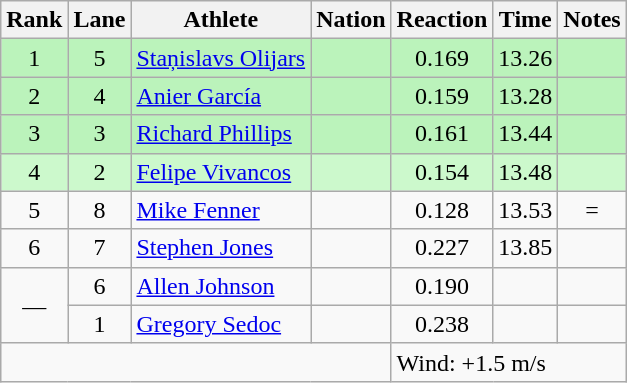<table class="wikitable sortable" style="text-align:center">
<tr>
<th>Rank</th>
<th>Lane</th>
<th>Athlete</th>
<th>Nation</th>
<th>Reaction</th>
<th>Time</th>
<th>Notes</th>
</tr>
<tr bgcolor=bbf3bb>
<td>1</td>
<td>5</td>
<td align=left><a href='#'>Staņislavs Olijars</a></td>
<td align=left></td>
<td>0.169</td>
<td>13.26</td>
<td></td>
</tr>
<tr bgcolor=bbf3bb>
<td>2</td>
<td>4</td>
<td align=left><a href='#'>Anier García</a></td>
<td align=left></td>
<td>0.159</td>
<td>13.28</td>
<td></td>
</tr>
<tr bgcolor=bbf3bb>
<td>3</td>
<td>3</td>
<td align=left><a href='#'>Richard Phillips</a></td>
<td align=left></td>
<td>0.161</td>
<td>13.44</td>
<td></td>
</tr>
<tr bgcolor=ccf9cc>
<td>4</td>
<td>2</td>
<td align=left><a href='#'>Felipe Vivancos</a></td>
<td align=left></td>
<td>0.154</td>
<td>13.48</td>
<td></td>
</tr>
<tr>
<td>5</td>
<td>8</td>
<td align=left><a href='#'>Mike Fenner</a></td>
<td align=left></td>
<td>0.128</td>
<td>13.53</td>
<td>=</td>
</tr>
<tr>
<td>6</td>
<td>7</td>
<td align=left><a href='#'>Stephen Jones</a></td>
<td align=left></td>
<td>0.227</td>
<td>13.85</td>
<td></td>
</tr>
<tr>
<td rowspan=2 data-sort-value=7>—</td>
<td>6</td>
<td align=left><a href='#'>Allen Johnson</a></td>
<td align=left></td>
<td>0.190</td>
<td data-sort-value=99.99></td>
<td></td>
</tr>
<tr>
<td>1</td>
<td align=left><a href='#'>Gregory Sedoc</a></td>
<td align=left></td>
<td>0.238</td>
<td data-sort-value=99.99></td>
<td></td>
</tr>
<tr class="sortbottom">
<td colspan=4></td>
<td colspan="3" style="text-align:left;">Wind: +1.5 m/s</td>
</tr>
</table>
